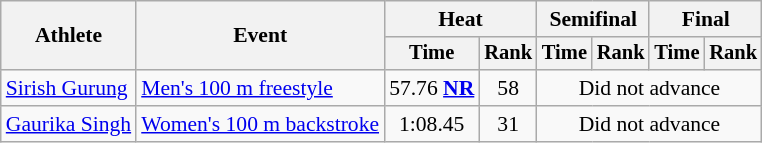<table class=wikitable style="font-size:90%">
<tr>
<th rowspan="2">Athlete</th>
<th rowspan="2">Event</th>
<th colspan="2">Heat</th>
<th colspan="2">Semifinal</th>
<th colspan="2">Final</th>
</tr>
<tr style="font-size:95%">
<th>Time</th>
<th>Rank</th>
<th>Time</th>
<th>Rank</th>
<th>Time</th>
<th>Rank</th>
</tr>
<tr align=center>
<td align=left><a href='#'>Sirish Gurung</a></td>
<td align=left><a href='#'>Men's 100 m freestyle</a></td>
<td>57.76 <strong><a href='#'>NR</a></strong></td>
<td>58</td>
<td colspan=4>Did not advance</td>
</tr>
<tr align=center>
<td align=left><a href='#'>Gaurika Singh</a></td>
<td align=left><a href='#'>Women's 100 m backstroke</a></td>
<td>1:08.45</td>
<td>31</td>
<td colspan=4>Did not advance</td>
</tr>
</table>
